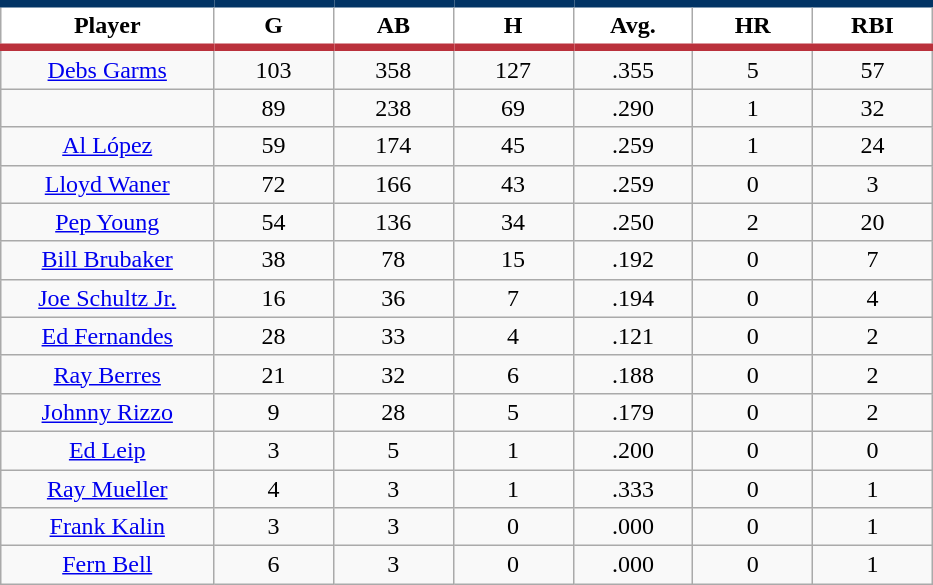<table class="wikitable sortable">
<tr>
<th style="background:#FFFFFF; border-top:#023465 5px solid; border-bottom:#ba313c 5px solid;" width="16%">Player</th>
<th style="background:#FFFFFF; border-top:#023465 5px solid; border-bottom:#ba313c 5px solid;" width="9%">G</th>
<th style="background:#FFFFFF; border-top:#023465 5px solid; border-bottom:#ba313c 5px solid;" width="9%">AB</th>
<th style="background:#FFFFFF; border-top:#023465 5px solid; border-bottom:#ba313c 5px solid;" width="9%">H</th>
<th style="background:#FFFFFF; border-top:#023465 5px solid; border-bottom:#ba313c 5px solid;" width="9%">Avg.</th>
<th style="background:#FFFFFF; border-top:#023465 5px solid; border-bottom:#ba313c 5px solid;" width="9%">HR</th>
<th style="background:#FFFFFF; border-top:#023465 5px solid; border-bottom:#ba313c 5px solid;" width="9%">RBI</th>
</tr>
<tr align="center">
<td><a href='#'>Debs Garms</a></td>
<td>103</td>
<td>358</td>
<td>127</td>
<td>.355</td>
<td>5</td>
<td>57</td>
</tr>
<tr align="center">
<td></td>
<td>89</td>
<td>238</td>
<td>69</td>
<td>.290</td>
<td>1</td>
<td>32</td>
</tr>
<tr align="center">
<td><a href='#'>Al López</a></td>
<td>59</td>
<td>174</td>
<td>45</td>
<td>.259</td>
<td>1</td>
<td>24</td>
</tr>
<tr align="center">
<td><a href='#'>Lloyd Waner</a></td>
<td>72</td>
<td>166</td>
<td>43</td>
<td>.259</td>
<td>0</td>
<td>3</td>
</tr>
<tr align="center">
<td><a href='#'>Pep Young</a></td>
<td>54</td>
<td>136</td>
<td>34</td>
<td>.250</td>
<td>2</td>
<td>20</td>
</tr>
<tr align="center">
<td><a href='#'>Bill Brubaker</a></td>
<td>38</td>
<td>78</td>
<td>15</td>
<td>.192</td>
<td>0</td>
<td>7</td>
</tr>
<tr align="center">
<td><a href='#'>Joe Schultz Jr.</a></td>
<td>16</td>
<td>36</td>
<td>7</td>
<td>.194</td>
<td>0</td>
<td>4</td>
</tr>
<tr align="center">
<td><a href='#'>Ed Fernandes</a></td>
<td>28</td>
<td>33</td>
<td>4</td>
<td>.121</td>
<td>0</td>
<td>2</td>
</tr>
<tr align="center">
<td><a href='#'>Ray Berres</a></td>
<td>21</td>
<td>32</td>
<td>6</td>
<td>.188</td>
<td>0</td>
<td>2</td>
</tr>
<tr align="center">
<td><a href='#'>Johnny Rizzo</a></td>
<td>9</td>
<td>28</td>
<td>5</td>
<td>.179</td>
<td>0</td>
<td>2</td>
</tr>
<tr align="center">
<td><a href='#'>Ed Leip</a></td>
<td>3</td>
<td>5</td>
<td>1</td>
<td>.200</td>
<td>0</td>
<td>0</td>
</tr>
<tr align="center">
<td><a href='#'>Ray Mueller</a></td>
<td>4</td>
<td>3</td>
<td>1</td>
<td>.333</td>
<td>0</td>
<td>1</td>
</tr>
<tr align="center">
<td><a href='#'>Frank Kalin</a></td>
<td>3</td>
<td>3</td>
<td>0</td>
<td>.000</td>
<td>0</td>
<td>1</td>
</tr>
<tr align="center">
<td><a href='#'>Fern Bell</a></td>
<td>6</td>
<td>3</td>
<td>0</td>
<td>.000</td>
<td>0</td>
<td>1</td>
</tr>
</table>
